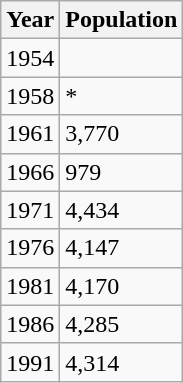<table class="wikitable">
<tr>
<th>Year</th>
<th>Population</th>
</tr>
<tr>
<td>1954</td>
<td></td>
</tr>
<tr>
<td>1958</td>
<td>*</td>
</tr>
<tr>
<td>1961</td>
<td>3,770</td>
</tr>
<tr>
<td>1966</td>
<td>979</td>
</tr>
<tr>
<td>1971</td>
<td>4,434</td>
</tr>
<tr>
<td>1976</td>
<td>4,147</td>
</tr>
<tr>
<td>1981</td>
<td>4,170</td>
</tr>
<tr>
<td>1986</td>
<td>4,285</td>
</tr>
<tr>
<td>1991</td>
<td>4,314</td>
</tr>
</table>
